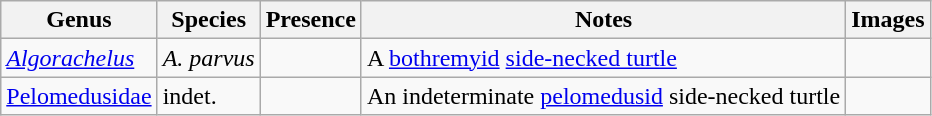<table class="wikitable" align="center">
<tr>
<th>Genus</th>
<th>Species</th>
<th>Presence</th>
<th>Notes</th>
<th>Images</th>
</tr>
<tr>
<td><em><a href='#'>Algorachelus</a></em></td>
<td><em>A. parvus</em></td>
<td></td>
<td>A <a href='#'>bothremyid</a> <a href='#'>side-necked turtle</a></td>
<td></td>
</tr>
<tr>
<td><a href='#'>Pelomedusidae</a></td>
<td>indet.</td>
<td></td>
<td>An indeterminate <a href='#'>pelomedusid</a> side-necked turtle</td>
<td></td>
</tr>
</table>
